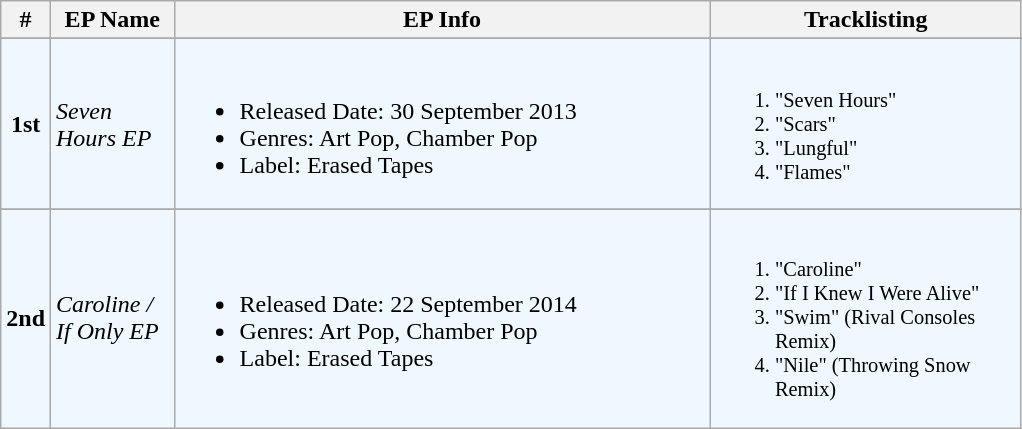<table class="wikitable">
<tr>
<th align="left"width ="25px">#</th>
<th align="left" width="75px">EP Name</th>
<th align="left" width="350px">EP Info</th>
<th align="left" width="200px">Tracklisting</th>
</tr>
<tr>
</tr>
<tr bgcolor="#F0F8FF">
<td align="center"><strong>1st</strong></td>
<td align="left"><em>Seven Hours EP</em></td>
<td align="left"><br><ul><li>Released Date: 30 September 2013</li><li>Genres: Art Pop, Chamber Pop</li><li>Label: Erased Tapes</li></ul></td>
<td align="left" style="font-size: 85%;"><br><ol><li>"Seven Hours"</li><li>"Scars"</li><li>"Lungful"</li><li>"Flames"</li></ol></td>
</tr>
<tr>
</tr>
<tr bgcolor="#F0F8FF">
<td align="center"><strong>2nd</strong></td>
<td align="left"><em>Caroline / If Only EP</em></td>
<td align="left"><br><ul><li>Released Date: 22 September 2014</li><li>Genres: Art Pop, Chamber Pop</li><li>Label: Erased Tapes</li></ul></td>
<td align="left" style="font-size: 85%;"><br><ol><li>"Caroline"</li><li>"If I Knew I Were Alive"</li><li>"Swim" (Rival Consoles Remix)</li><li>"Nile" (Throwing Snow Remix)</li></ol></td>
</tr>
</table>
